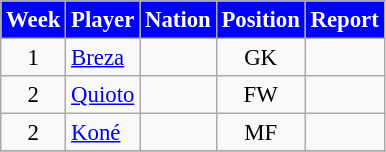<table class="wikitable" style="font-size: 95%; text-align: center;">
<tr>
<th style="background:#00f; color:white; text-align:center;">Week</th>
<th style="background:#00f; color:white; text-align:center;">Player</th>
<th style="background:#00f; color:white; text-align:center;">Nation</th>
<th style="background:#00f; color:white; text-align:center;">Position</th>
<th style="background:#00f; color:white; text-align:center;">Report</th>
</tr>
<tr>
<td>1</td>
<td style="text-align:left;"><a href='#'>Breza</a></td>
<td style="text-align:left;"></td>
<td>GK</td>
<td></td>
</tr>
<tr>
<td>2</td>
<td style="text-align:left;"><a href='#'>Quioto</a></td>
<td style="text-align:left;"></td>
<td>FW</td>
<td></td>
</tr>
<tr>
<td>2</td>
<td style="text-align:left;"><a href='#'>Koné</a></td>
<td style="text-align:left;"></td>
<td>MF</td>
<td></td>
</tr>
<tr>
</tr>
</table>
